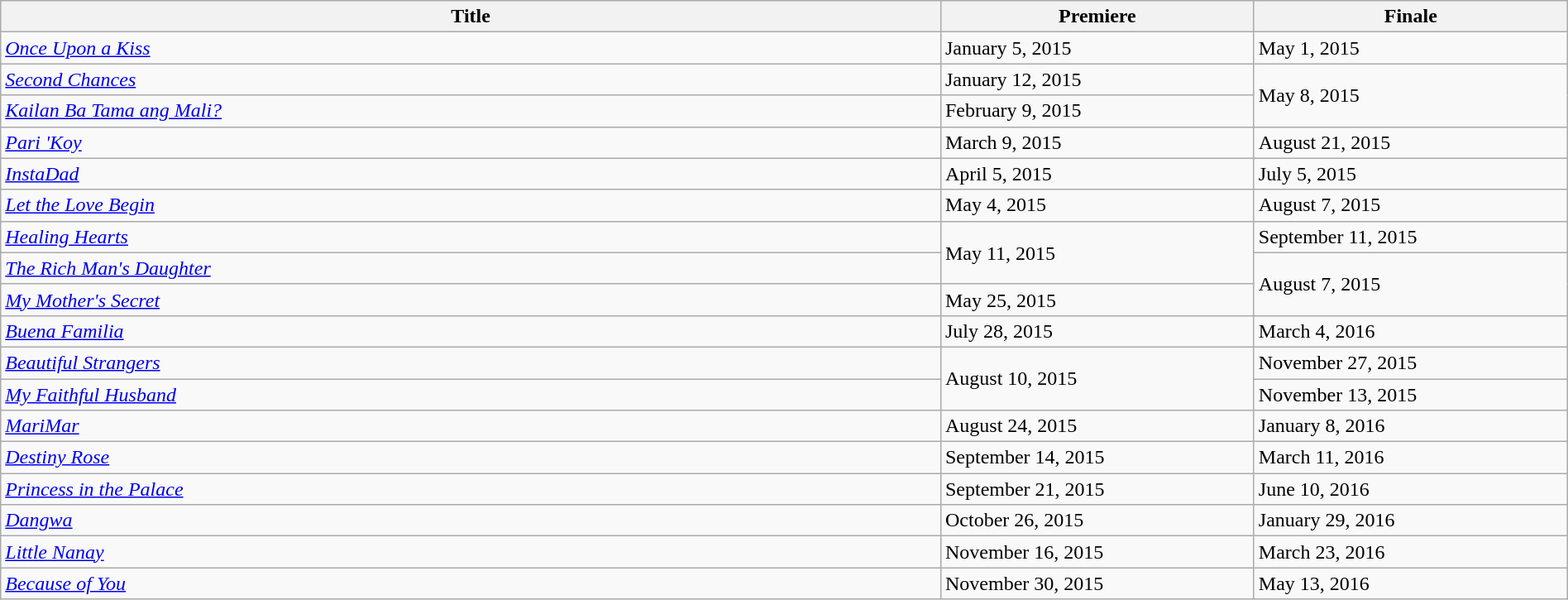<table class="wikitable sortable" width="100%">
<tr>
<th style="width:60%;">Title</th>
<th style="width:20%;">Premiere</th>
<th style="width:20%;">Finale</th>
</tr>
<tr>
<td><em><a href='#'>Once Upon a Kiss</a></em></td>
<td>January 5, 2015</td>
<td>May 1, 2015</td>
</tr>
<tr>
<td><em><a href='#'>Second Chances</a></em> </td>
<td>January 12, 2015</td>
<td rowspan=2>May 8, 2015</td>
</tr>
<tr>
<td><em><a href='#'>Kailan Ba Tama ang Mali?</a></em> </td>
<td>February 9, 2015</td>
</tr>
<tr>
<td><em><a href='#'>Pari 'Koy</a></em> </td>
<td>March 9, 2015</td>
<td>August 21, 2015</td>
</tr>
<tr>
<td><em><a href='#'>InstaDad</a></em></td>
<td>April 5, 2015</td>
<td>July 5, 2015</td>
</tr>
<tr>
<td><em><a href='#'>Let the Love Begin</a></em></td>
<td>May 4, 2015</td>
<td>August 7, 2015</td>
</tr>
<tr>
<td><em><a href='#'>Healing Hearts</a></em></td>
<td rowspan=2>May 11, 2015</td>
<td>September 11, 2015</td>
</tr>
<tr>
<td><em><a href='#'>The Rich Man's Daughter</a></em></td>
<td rowspan=2>August 7, 2015</td>
</tr>
<tr>
<td><em><a href='#'>My Mother's Secret</a></em></td>
<td>May 25, 2015</td>
</tr>
<tr>
<td><em><a href='#'>Buena Familia</a></em></td>
<td>July 28, 2015</td>
<td>March 4, 2016</td>
</tr>
<tr>
<td><em><a href='#'>Beautiful Strangers</a></em></td>
<td rowspan=2>August 10, 2015</td>
<td>November 27, 2015</td>
</tr>
<tr>
<td><em><a href='#'>My Faithful Husband</a></em></td>
<td>November 13, 2015</td>
</tr>
<tr>
<td><em><a href='#'>MariMar</a></em></td>
<td>August 24, 2015</td>
<td>January 8, 2016</td>
</tr>
<tr>
<td><em><a href='#'>Destiny Rose</a></em></td>
<td>September 14, 2015</td>
<td>March 11, 2016</td>
</tr>
<tr>
<td><em><a href='#'>Princess in the Palace</a></em></td>
<td>September 21, 2015</td>
<td>June 10, 2016</td>
</tr>
<tr>
<td><em><a href='#'>Dangwa</a></em></td>
<td>October 26, 2015</td>
<td>January 29, 2016</td>
</tr>
<tr>
<td><em><a href='#'>Little Nanay</a></em> </td>
<td>November 16, 2015</td>
<td>March 23, 2016</td>
</tr>
<tr>
<td><em><a href='#'>Because of You</a></em></td>
<td>November 30, 2015</td>
<td>May 13, 2016</td>
</tr>
</table>
